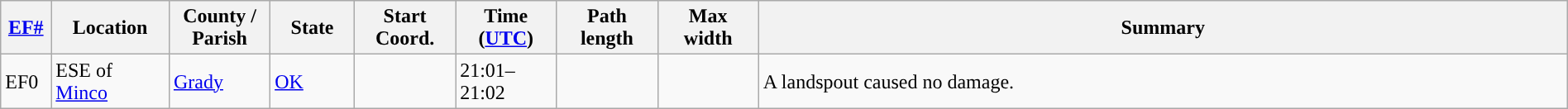<table class="wikitable sortable" style="width:100%;">
<tr>
<th scope="col"  style="width:3%; text-align:center;"><a href='#'>EF#</a></th>
<th scope="col"  style="width:7%; text-align:center;" class="unsortable">Location</th>
<th scope="col"  style="width:6%; text-align:center;" class="unsortable">County / Parish</th>
<th scope="col"  style="width:5%; text-align:center;">State</th>
<th scope="col"  style="width:6%; text-align:center;">Start Coord.</th>
<th scope="col"  style="width:6%; text-align:center;">Time (<a href='#'>UTC</a>)</th>
<th scope="col"  style="width:6%; text-align:center;">Path length</th>
<th scope="col"  style="width:6%; text-align:center;">Max width</th>
<th scope="col" class="unsortable" style="width:48%; text-align:center;">Summary</th>
</tr>
<tr>
<td>EF0</td>
<td>ESE of <a href='#'>Minco</a></td>
<td><a href='#'>Grady</a></td>
<td><a href='#'>OK</a></td>
<td></td>
<td>21:01–21:02</td>
<td></td>
<td></td>
<td>A landspout caused no damage.</td>
</tr>
</table>
